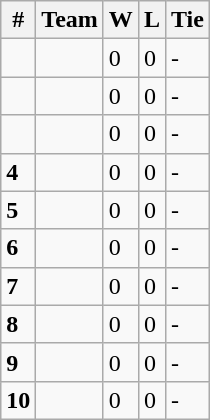<table class="wikitable">
<tr>
<th>#</th>
<th>Team</th>
<th>W</th>
<th>L</th>
<th>Tie</th>
</tr>
<tr>
<td></td>
<td></td>
<td>0</td>
<td>0</td>
<td>-</td>
</tr>
<tr>
<td></td>
<td></td>
<td>0</td>
<td>0</td>
<td>-</td>
</tr>
<tr>
<td></td>
<td></td>
<td>0</td>
<td>0</td>
<td>-</td>
</tr>
<tr>
<td><strong>4</strong></td>
<td></td>
<td>0</td>
<td>0</td>
<td>-</td>
</tr>
<tr>
<td><strong>5</strong></td>
<td></td>
<td>0</td>
<td>0</td>
<td>-</td>
</tr>
<tr>
<td><strong>6</strong></td>
<td></td>
<td>0</td>
<td>0</td>
<td>-</td>
</tr>
<tr>
<td><strong>7</strong></td>
<td><strong></strong></td>
<td>0</td>
<td>0</td>
<td>-</td>
</tr>
<tr>
<td><strong>8</strong></td>
<td></td>
<td>0</td>
<td>0</td>
<td>-</td>
</tr>
<tr>
<td><strong>9</strong></td>
<td></td>
<td>0</td>
<td>0</td>
<td>-</td>
</tr>
<tr>
<td><strong>10</strong></td>
<td></td>
<td>0</td>
<td>0</td>
<td>-</td>
</tr>
</table>
